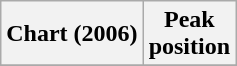<table class="wikitable plainrowheaders">
<tr>
<th>Chart (2006)</th>
<th>Peak<br>position</th>
</tr>
<tr>
</tr>
</table>
